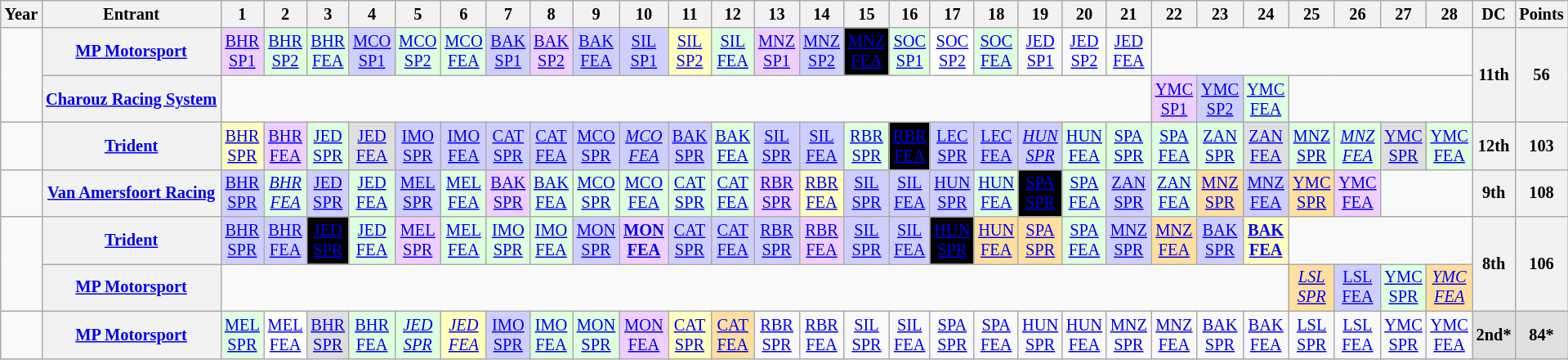<table class="wikitable" style="text-align:center; font-size:85%;">
<tr>
<th scope="col">Year</th>
<th scope="col">Entrant</th>
<th scope="col">1</th>
<th scope="col">2</th>
<th scope="col">3</th>
<th scope="col">4</th>
<th scope="col">5</th>
<th scope="col">6</th>
<th scope="col">7</th>
<th scope="col">8</th>
<th scope="col">9</th>
<th scope="col">10</th>
<th scope="col">11</th>
<th scope="col">12</th>
<th scope="col">13</th>
<th scope="col">14</th>
<th scope="col">15</th>
<th scope="col">16</th>
<th scope="col">17</th>
<th scope="col">18</th>
<th scope="col">19</th>
<th scope="col">20</th>
<th scope="col">21</th>
<th scope="col">22</th>
<th scope="col">23</th>
<th scope="col">24</th>
<th scope="col">25</th>
<th scope="col">26</th>
<th scope="col">27</th>
<th scope="col">28</th>
<th scope="col">DC</th>
<th scope="col">Points</th>
</tr>
<tr>
<td scope="row" rowspan="2"></td>
<th nowrap><a href='#'>MP Motorsport</a></th>
<td style="background:#EFCFFF;"><a href='#'>BHR<br>SP1</a><br></td>
<td style="background:#DFFFDF;"><a href='#'>BHR<br>SP2</a><br></td>
<td style="background:#DFFFDF;"><a href='#'>BHR<br>FEA</a><br></td>
<td style="background:#CFCFFF;"><a href='#'>MCO<br>SP1</a><br></td>
<td style="background:#DFFFDF;"><a href='#'>MCO<br>SP2</a><br></td>
<td style="background:#DFFFDF;"><a href='#'>MCO<br>FEA</a><br></td>
<td style="background:#CFCFFF;"><a href='#'>BAK<br>SP1</a><br></td>
<td style="background:#EFCFFF;"><a href='#'>BAK<br>SP2</a><br></td>
<td style="background:#CFCFFF;"><a href='#'>BAK<br>FEA</a><br></td>
<td style="background:#CFCFFF;"><a href='#'>SIL<br>SP1</a><br></td>
<td style="background:#FFFFBF;"><a href='#'>SIL<br>SP2</a><br></td>
<td style="background:#DFFFDF;"><a href='#'>SIL<br>FEA</a><br></td>
<td style="background:#EFCFFF;"><a href='#'>MNZ<br>SP1</a><br></td>
<td style="background:#CFCFFF;"><a href='#'>MNZ<br>SP2</a><br></td>
<td style="background:#000000; color:#FFFFFF;"><a href='#'><span>MNZ<br>FEA</span></a><br></td>
<td style="background:#DFFFDF;"><a href='#'>SOC<br>SP1</a><br></td>
<td style="background:#FFFFFF;"><a href='#'>SOC<br>SP2</a><br></td>
<td style="background:#DFFFDF;"><a href='#'>SOC<br>FEA</a><br></td>
<td><a href='#'>JED<br>SP1</a></td>
<td><a href='#'>JED<br>SP2</a></td>
<td><a href='#'>JED<br>FEA</a></td>
<td colspan=7></td>
<th rowspan="2">11th</th>
<th rowspan="2">56</th>
</tr>
<tr>
<th nowrap><a href='#'>Charouz Racing System</a></th>
<td colspan=21></td>
<td style="background:#EFCFFF;"><a href='#'>YMC<br>SP1</a><br></td>
<td style="background:#CFCFFF;"><a href='#'>YMC<br>SP2</a><br></td>
<td style="background:#DFFFDF;"><a href='#'>YMC<br>FEA</a><br></td>
<td colspan=4></td>
</tr>
<tr>
<td scope="row"></td>
<th><a href='#'>Trident</a></th>
<td style="background:#FFFFBF;"><a href='#'>BHR<br>SPR</a><br></td>
<td style="background:#EFCFFF;"><a href='#'>BHR<br>FEA</a><br></td>
<td style="background:#DFFFDF;"><a href='#'>JED<br>SPR</a> <br></td>
<td style="background:#DFDFDF;"><a href='#'>JED<br>FEA</a> <br></td>
<td style="background:#CFCFFF;"><a href='#'>IMO<br>SPR</a><br></td>
<td style="background:#CFCFFF;"><a href='#'>IMO<br>FEA</a><br></td>
<td style="background:#CFCFFF;"><a href='#'>CAT<br>SPR</a><br></td>
<td style="background:#CFCFFF;"><a href='#'>CAT<br>FEA</a><br></td>
<td style="background:#CFCFFF;"><a href='#'>MCO<br>SPR</a><br></td>
<td style="background:#CFCFFF;"><em><a href='#'>MCO<br>FEA</a></em><br></td>
<td style="background:#CFCFFF;"><a href='#'>BAK<br>SPR</a><br></td>
<td style="background:#DFFFDF;"><a href='#'>BAK<br>FEA</a><br></td>
<td style="background:#CFCFFF;"><a href='#'>SIL<br>SPR</a><br></td>
<td style="background:#CFCFFF;"><a href='#'>SIL<br>FEA</a><br></td>
<td style="background:#DFFFDF;"><a href='#'>RBR<br>SPR</a><br></td>
<td style="background:#000000; color:#FFFFFF;"><a href='#'><span>RBR<br>FEA</span></a><br></td>
<td style="background:#CFCFFF;"><a href='#'>LEC<br>SPR</a><br></td>
<td style="background:#CFCFFF;"><a href='#'>LEC<br>FEA</a><br></td>
<td style="background:#CFCFFF;"><em><a href='#'>HUN<br>SPR</a></em><br></td>
<td style="background:#DFFFDF;"><a href='#'>HUN<br>FEA</a><br></td>
<td style="background:#DFFFDF;"><a href='#'>SPA<br>SPR</a><br></td>
<td style="background:#DFFFDF;"><a href='#'>SPA<br>FEA</a><br></td>
<td style="background:#DFFFDF;"><a href='#'>ZAN<br>SPR</a><br></td>
<td style="background:#DFDFDF;"><a href='#'>ZAN<br>FEA</a> <br></td>
<td style="background:#DFFFDF;"><a href='#'>MNZ<br>SPR</a><br></td>
<td style="background:#DFFFDF;"><a href='#'><em>MNZ<br>FEA</em></a><br></td>
<td style="background:#DFDFDF;"><a href='#'>YMC<br>SPR</a><br></td>
<td style="background:#DFFFDF;"><a href='#'>YMC<br>FEA</a><br></td>
<th>12th</th>
<th>103</th>
</tr>
<tr>
<td scope="row"></td>
<th nowrap><a href='#'>Van Amersfoort Racing</a></th>
<td style="background:#CFCFFF;"><a href='#'>BHR<br>SPR</a><br></td>
<td style="background:#DFFFDF;"><em><a href='#'>BHR<br>FEA</a></em><br></td>
<td style="background:#CFCFFF;"><a href='#'>JED<br>SPR</a><br></td>
<td style="background:#DFFFDF;"><a href='#'>JED<br>FEA</a><br></td>
<td style="background:#CFCFFF;"><a href='#'>MEL<br>SPR</a><br></td>
<td style="background:#DFFFDF;"><a href='#'>MEL<br>FEA</a><br></td>
<td style="background:#EFCFFF;"><a href='#'>BAK<br>SPR</a><br></td>
<td style="background:#DFFFDF;"><a href='#'>BAK<br>FEA</a><br></td>
<td style="background:#DFFFDF;"><a href='#'>MCO<br>SPR</a><br></td>
<td style="background:#DFFFDF;"><a href='#'>MCO<br>FEA</a><br></td>
<td style="background:#DFFFDF;"><a href='#'>CAT<br>SPR</a><br></td>
<td style="background:#DFFFDF;"><a href='#'>CAT<br>FEA</a><br></td>
<td style="background:#EFCFFF;"><a href='#'>RBR<br>SPR</a><br></td>
<td style="background:#FFFFBF;"><a href='#'>RBR<br>FEA</a><br></td>
<td style="background:#CFCFFF;"><a href='#'>SIL<br>SPR</a><br></td>
<td style="background:#CFCFFF;"><a href='#'>SIL<br>FEA</a><br></td>
<td style="background:#CFCFFF;"><a href='#'>HUN<br>SPR</a><br></td>
<td style="background:#DFFFDF;"><a href='#'>HUN<br>FEA</a><br></td>
<td style="background:#000000; color:#FFFFFF;"><a href='#'><span>SPA<br>SPR</span></a><br></td>
<td style="background:#DFFFDF;"><a href='#'>SPA<br>FEA</a><br></td>
<td style="background:#CFCFFF;"><a href='#'>ZAN<br>SPR</a><br></td>
<td style="background:#DFFFDF;"><a href='#'>ZAN<br>FEA</a><br></td>
<td style="background:#FFDF9F;"><a href='#'>MNZ<br>SPR</a><br></td>
<td style="background:#CFCFFF;"><a href='#'>MNZ<br>FEA</a><br></td>
<td style="background:#FFDF9F;"><a href='#'>YMC<br>SPR</a><br></td>
<td style="background:#EFCFFF;"><a href='#'>YMC<br>FEA</a><br></td>
<td colspan=2></td>
<th>9th</th>
<th>108</th>
</tr>
<tr>
<td scope="row" rowspan="2"></td>
<th><a href='#'>Trident</a></th>
<td style="background:#CFCFFF;"><a href='#'>BHR<br>SPR</a><br></td>
<td style="background:#CFCFFF;"><a href='#'>BHR<br>FEA</a><br></td>
<td style="background:#000000; color:#FFFFFF;"><a href='#'><span>JED<br>SPR</span></a><br></td>
<td style="background:#DFFFDF;"><a href='#'>JED<br>FEA</a><br></td>
<td style="background:#EFCFFF;"><a href='#'>MEL<br>SPR</a><br></td>
<td style="background:#DFFFDF;"><a href='#'>MEL<br>FEA</a><br></td>
<td style="background:#DFFFDF;"><a href='#'>IMO<br>SPR</a><br></td>
<td style="background:#DFFFDF;"><a href='#'>IMO<br>FEA</a><br></td>
<td style="background:#CFCFFF;"><a href='#'>MON<br>SPR</a><br></td>
<td style="background:#EFCFFF;"><strong><a href='#'>MON<br>FEA</a></strong><br></td>
<td style="background:#CFCFFF;"><a href='#'>CAT<br>SPR</a><br></td>
<td style="background:#CFCFFF;"><a href='#'>CAT<br>FEA</a><br></td>
<td style="background:#CFCFFF;"><a href='#'>RBR<br>SPR</a><br></td>
<td style="background:#EFCFFF;"><a href='#'>RBR<br>FEA</a><br></td>
<td style="background:#CFCFFF;"><a href='#'>SIL<br>SPR</a><br></td>
<td style="background:#CFCFFF;"><a href='#'>SIL<br>FEA</a><br></td>
<td style="background:#000000; color:#FFFFFF;"><a href='#'><span>HUN<br>SPR</span></a><br></td>
<td style="background:#FFDF9F;"><a href='#'>HUN<br>FEA</a><br></td>
<td style="background:#FFDF9F;"><a href='#'>SPA<br>SPR</a><br></td>
<td style="background:#DFFFDF;"><a href='#'>SPA<br>FEA</a><br></td>
<td style="background:#CFCFFF;"><a href='#'>MNZ<br>SPR</a><br></td>
<td style="background:#FFDF9F;"><a href='#'>MNZ<br>FEA</a><br></td>
<td style="background:#CFCFFF;"><a href='#'>BAK<br>SPR</a><br></td>
<td style="background:#FFFFBF;"><strong><a href='#'>BAK<br>FEA</a></strong><br></td>
<td colspan=4></td>
<th rowspan="2">8th</th>
<th rowspan="2">106</th>
</tr>
<tr>
<th nowrap><a href='#'>MP Motorsport</a></th>
<td colspan=24></td>
<td style="background:#FFDF9F;"><em><a href='#'>LSL<br>SPR</a></em><br></td>
<td style="background:#CFCFFF;"><a href='#'>LSL<br>FEA</a><br></td>
<td style="background:#DFFFDF;"><a href='#'>YMC<br>SPR</a><br></td>
<td style="background:#FFDF9F;"><em><a href='#'>YMC<br>FEA</a></em><br></td>
</tr>
<tr>
<td></td>
<th nowrap><a href='#'>MP Motorsport</a></th>
<td style="background:#DFFFDF;"><a href='#'>MEL<br>SPR</a><br></td>
<td style="background:#FFFFFF;"><a href='#'>MEL<br>FEA</a><br></td>
<td style="background:#DFDFDF;"><a href='#'>BHR<br>SPR</a><br></td>
<td style="background:#DFFFDF;"><a href='#'>BHR<br>FEA</a><br></td>
<td style="background:#DFFFDF;"><em><a href='#'>JED<br>SPR</a></em><br></td>
<td style="background:#FFFFBF;"><em><a href='#'>JED<br>FEA</a></em><br></td>
<td style="background:#CFCFFF;"><a href='#'>IMO<br>SPR</a><br></td>
<td style="background:#DFFFDF;"><a href='#'>IMO<br>FEA</a><br></td>
<td style="background:#DFFFDF;"><a href='#'>MON<br>SPR</a><br></td>
<td style="background:#EFCFFF;"><a href='#'>MON<br>FEA</a><br></td>
<td style="background:#FFFFBF;"><a href='#'>CAT<br>SPR</a><br></td>
<td style="background:#FFDF9F;"><a href='#'>CAT<br>FEA</a><br></td>
<td><a href='#'>RBR<br>SPR</a></td>
<td><a href='#'>RBR<br>FEA</a></td>
<td><a href='#'>SIL<br>SPR</a></td>
<td><a href='#'>SIL<br>FEA</a></td>
<td><a href='#'>SPA<br>SPR</a></td>
<td><a href='#'>SPA<br>FEA</a></td>
<td><a href='#'>HUN<br>SPR</a></td>
<td><a href='#'>HUN<br>FEA</a></td>
<td><a href='#'>MNZ<br>SPR</a></td>
<td><a href='#'>MNZ<br>FEA</a></td>
<td><a href='#'>BAK<br>SPR</a></td>
<td><a href='#'>BAK<br>FEA</a></td>
<td><a href='#'>LSL<br>SPR</a></td>
<td><a href='#'>LSL<br>FEA</a></td>
<td><a href='#'>YMC<br>SPR</a></td>
<td><a href='#'>YMC<br>FEA</a></td>
<th style="background:#DFDFDF;">2nd*</th>
<th style="background:#DFDFDF;">84*</th>
</tr>
</table>
